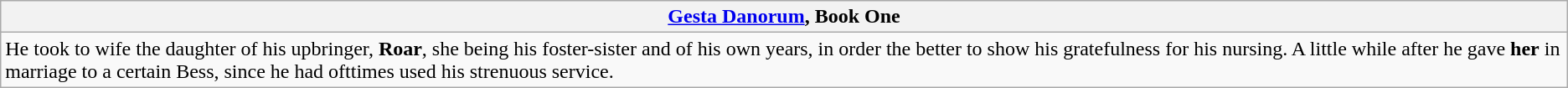<table class="wikitable">
<tr>
<th><a href='#'>Gesta Danorum</a>, Book One</th>
</tr>
<tr>
<td>He took to wife the daughter of his upbringer, <strong>Roar</strong>, she being his foster-sister and of his own years, in order the better to show his gratefulness for his nursing. A little while after he gave <strong>her</strong> in marriage to a certain Bess, since he had ofttimes used his strenuous service.</td>
</tr>
</table>
